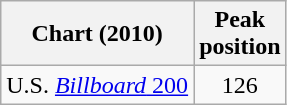<table class="wikitable">
<tr>
<th>Chart (2010)</th>
<th>Peak<br>position</th>
</tr>
<tr>
<td>U.S. <a href='#'><em>Billboard</em> 200</a></td>
<td style="text-align:center;">126</td>
</tr>
</table>
